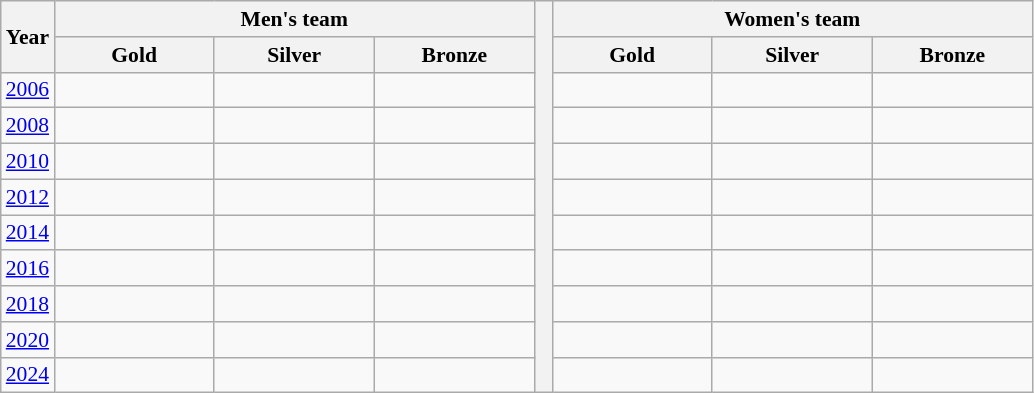<table class=wikitable style="font-size:90%; text-align:center">
<tr>
<th rowspan=2>Year</th>
<th colspan=3>Men's team</th>
<th width=5 rowspan=11></th>
<th colspan=3>Women's team</th>
</tr>
<tr>
<th width=100>Gold</th>
<th width=100>Silver</th>
<th width=100>Bronze</th>
<th width=100>Gold</th>
<th width=100>Silver</th>
<th width=100>Bronze</th>
</tr>
<tr>
<td><a href='#'>2006</a></td>
<td><strong></strong></td>
<td></td>
<td></td>
<td><strong></strong></td>
<td></td>
<td></td>
</tr>
<tr>
<td><a href='#'>2008</a></td>
<td><strong></strong></td>
<td></td>
<td></td>
<td><strong></strong></td>
<td></td>
<td></td>
</tr>
<tr>
<td><a href='#'>2010</a></td>
<td><strong></strong></td>
<td></td>
<td></td>
<td><strong></strong></td>
<td></td>
<td></td>
</tr>
<tr>
<td><a href='#'>2012</a></td>
<td><strong></strong></td>
<td></td>
<td></td>
<td><strong></strong></td>
<td></td>
<td></td>
</tr>
<tr>
<td><a href='#'>2014</a></td>
<td><strong></strong></td>
<td></td>
<td><br></td>
<td><strong></strong></td>
<td></td>
<td><br></td>
</tr>
<tr>
<td><a href='#'>2016</a></td>
<td><strong></strong></td>
<td></td>
<td><br></td>
<td><strong></strong></td>
<td></td>
<td><br></td>
</tr>
<tr>
<td><a href='#'>2018</a></td>
<td><strong></strong></td>
<td></td>
<td><br></td>
<td><strong></strong></td>
<td></td>
<td><br></td>
</tr>
<tr>
<td><a href='#'>2020</a></td>
<td><strong></strong></td>
<td></td>
<td><br></td>
<td><strong></strong></td>
<td></td>
<td><br></td>
</tr>
<tr>
<td><a href='#'>2024</a></td>
<td><strong></strong></td>
<td></td>
<td><br></td>
<td><strong></strong></td>
<td></td>
<td><br></td>
</tr>
</table>
